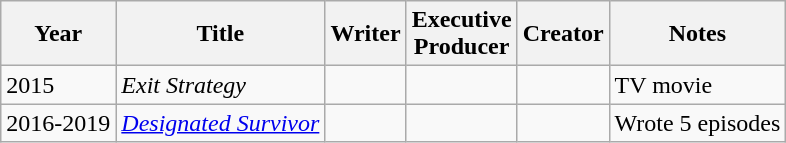<table class="wikitable">
<tr>
<th>Year</th>
<th>Title</th>
<th>Writer</th>
<th>Executive<br>Producer</th>
<th>Creator</th>
<th>Notes</th>
</tr>
<tr>
<td>2015</td>
<td><em>Exit Strategy</em></td>
<td></td>
<td></td>
<td></td>
<td>TV movie</td>
</tr>
<tr>
<td>2016-2019</td>
<td><em><a href='#'>Designated Survivor</a></em></td>
<td></td>
<td></td>
<td></td>
<td>Wrote 5 episodes</td>
</tr>
</table>
